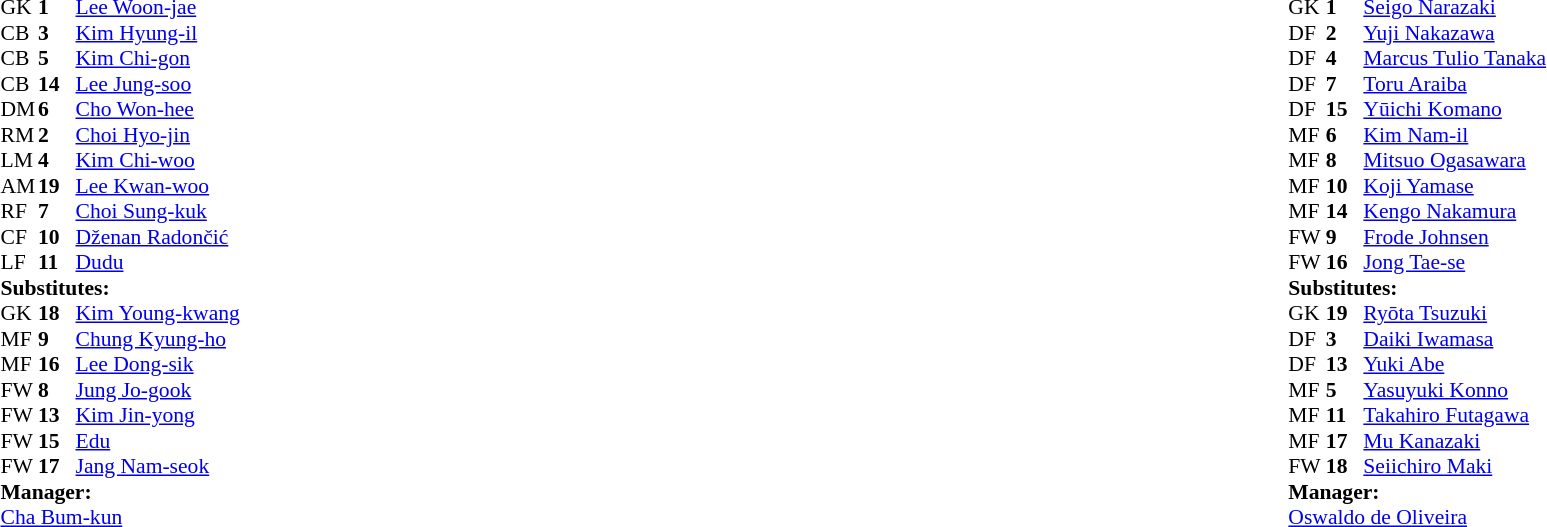<table width="100%">
<tr>
<td valign="top" width="50%"><br><table style="font-size: 90%" cellspacing="0" cellpadding="0">
<tr>
<th width=25></th>
<th width=25></th>
</tr>
<tr>
<td>GK</td>
<td><strong>1</strong></td>
<td> <a href='#'>Lee Woon-jae</a></td>
<td></td>
<td></td>
</tr>
<tr>
<td>CB</td>
<td><strong>3</strong></td>
<td> <a href='#'>Kim Hyung-il</a></td>
</tr>
<tr>
<td>CB</td>
<td><strong>5</strong></td>
<td> <a href='#'>Kim Chi-gon</a></td>
</tr>
<tr>
<td>CB</td>
<td><strong>14</strong></td>
<td> <a href='#'>Lee Jung-soo</a></td>
<td></td>
</tr>
<tr>
<td>DM</td>
<td><strong>6</strong></td>
<td> <a href='#'>Cho Won-hee</a></td>
</tr>
<tr>
<td>RM</td>
<td><strong>2</strong></td>
<td> <a href='#'>Choi Hyo-jin</a></td>
</tr>
<tr>
<td>LM</td>
<td><strong>4</strong></td>
<td> <a href='#'>Kim Chi-woo</a></td>
<td></td>
<td></td>
</tr>
<tr>
<td>AM</td>
<td><strong>19</strong></td>
<td> <a href='#'>Lee Kwan-woo</a></td>
<td></td>
<td></td>
</tr>
<tr>
<td>RF</td>
<td><strong>7</strong></td>
<td> <a href='#'>Choi Sung-kuk</a></td>
<td></td>
<td></td>
</tr>
<tr>
<td>CF</td>
<td><strong>10</strong></td>
<td> <a href='#'>Dženan Radončić</a></td>
<td></td>
<td></td>
</tr>
<tr>
<td>LF</td>
<td><strong>11</strong></td>
<td> <a href='#'>Dudu</a></td>
<td></td>
<td></td>
</tr>
<tr>
<td colspan=3><strong>Substitutes:</strong></td>
</tr>
<tr>
<td>GK</td>
<td><strong>18</strong></td>
<td> <a href='#'>Kim Young-kwang</a></td>
<td></td>
<td></td>
</tr>
<tr>
<td>MF</td>
<td><strong>9</strong></td>
<td> <a href='#'>Chung Kyung-ho</a></td>
<td></td>
<td></td>
</tr>
<tr>
<td>MF</td>
<td><strong>16</strong></td>
<td> <a href='#'>Lee Dong-sik</a></td>
<td></td>
<td></td>
</tr>
<tr>
<td>FW</td>
<td><strong>8</strong></td>
<td> <a href='#'>Jung Jo-gook</a></td>
<td></td>
<td></td>
</tr>
<tr>
<td>FW</td>
<td><strong>13</strong></td>
<td> <a href='#'>Kim Jin-yong</a></td>
<td></td>
<td></td>
</tr>
<tr>
<td>FW</td>
<td><strong>15</strong></td>
<td> <a href='#'>Edu</a></td>
<td></td>
<td></td>
<td></td>
</tr>
<tr>
<td>FW</td>
<td><strong>17</strong></td>
<td> <a href='#'>Jang Nam-seok</a></td>
<td></td>
<td></td>
</tr>
<tr>
<td colspan=3><strong>Manager:</strong></td>
</tr>
<tr>
<td colspan=4> <a href='#'>Cha Bum-kun</a></td>
</tr>
</table>
</td>
<td valign="top" width="50%"><br><table style="font-size: 90%" cellspacing="0" cellpadding="0" align=center>
<tr>
<th width=25></th>
<th width=25></th>
</tr>
<tr>
<td>GK</td>
<td><strong>1</strong></td>
<td> <a href='#'>Seigo Narazaki</a></td>
</tr>
<tr>
<td>DF</td>
<td><strong>2</strong></td>
<td> <a href='#'>Yuji Nakazawa</a></td>
<td></td>
<td></td>
</tr>
<tr>
<td>DF</td>
<td><strong>4</strong></td>
<td> <a href='#'>Marcus Tulio Tanaka</a></td>
<td></td>
</tr>
<tr>
<td>DF</td>
<td><strong>7</strong></td>
<td> <a href='#'>Toru Araiba</a></td>
</tr>
<tr>
<td>DF</td>
<td><strong>15</strong></td>
<td> <a href='#'>Yūichi Komano</a></td>
<td></td>
<td></td>
</tr>
<tr>
<td>MF</td>
<td><strong>6</strong></td>
<td> <a href='#'>Kim Nam-il</a></td>
<td></td>
<td></td>
</tr>
<tr>
<td>MF</td>
<td><strong>8</strong></td>
<td> <a href='#'>Mitsuo Ogasawara</a></td>
<td></td>
<td></td>
</tr>
<tr>
<td>MF</td>
<td><strong>10</strong></td>
<td> <a href='#'>Koji Yamase</a></td>
<td></td>
<td></td>
</tr>
<tr>
<td>MF</td>
<td><strong>14</strong></td>
<td> <a href='#'>Kengo Nakamura</a></td>
</tr>
<tr>
<td>FW</td>
<td><strong>9</strong></td>
<td> <a href='#'>Frode Johnsen</a></td>
</tr>
<tr>
<td>FW</td>
<td><strong>16</strong></td>
<td> <a href='#'>Jong Tae-se</a></td>
<td></td>
<td></td>
</tr>
<tr>
<td colspan=3><strong>Substitutes:</strong></td>
</tr>
<tr>
<td>GK</td>
<td><strong>19</strong></td>
<td> <a href='#'>Ryōta Tsuzuki</a></td>
</tr>
<tr>
<td>DF</td>
<td><strong>3</strong></td>
<td> <a href='#'>Daiki Iwamasa</a></td>
<td></td>
<td></td>
</tr>
<tr>
<td>DF</td>
<td><strong>13</strong></td>
<td> <a href='#'>Yuki Abe</a></td>
<td></td>
<td></td>
</tr>
<tr>
<td>MF</td>
<td><strong>5</strong></td>
<td> <a href='#'>Yasuyuki Konno</a></td>
<td></td>
<td></td>
</tr>
<tr>
<td>MF</td>
<td><strong>11</strong></td>
<td> <a href='#'>Takahiro Futagawa</a></td>
<td></td>
<td></td>
</tr>
<tr>
<td>MF</td>
<td><strong>17</strong></td>
<td> <a href='#'>Mu Kanazaki</a></td>
<td></td>
<td></td>
</tr>
<tr>
<td>FW</td>
<td><strong>18</strong></td>
<td> <a href='#'>Seiichiro Maki</a></td>
<td></td>
<td></td>
</tr>
<tr>
<td colspan=3><strong>Manager:</strong></td>
</tr>
<tr>
<td colspan=4> <a href='#'>Oswaldo de Oliveira</a></td>
</tr>
</table>
</td>
</tr>
</table>
